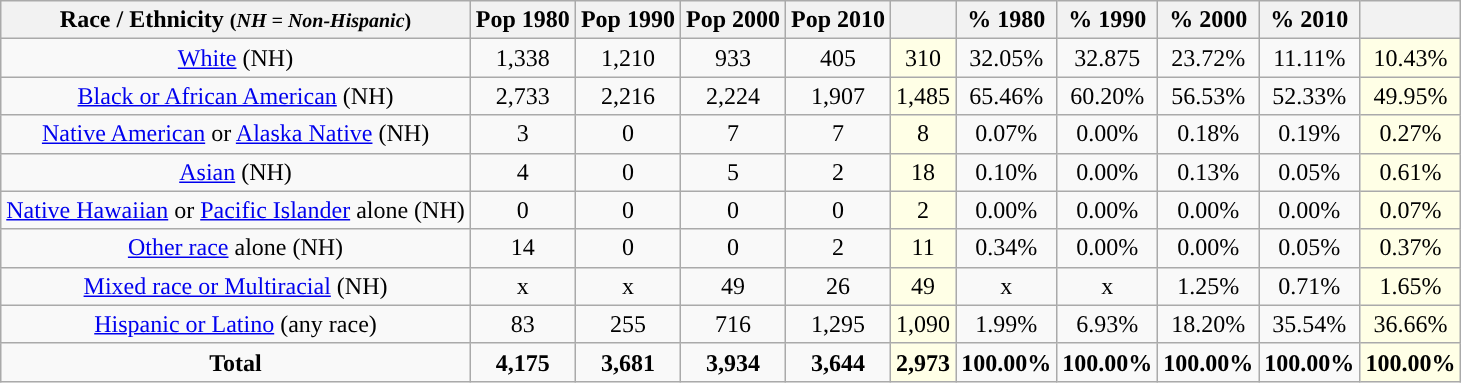<table class="wikitable" style="text-align:center;">
<tr>
<th>Race / Ethnicity <small>(<em>NH = Non-Hispanic</em>)</small></th>
<th>Pop 1980</th>
<th>Pop 1990</th>
<th>Pop 2000</th>
<th>Pop 2010</th>
<th></th>
<th>% 1980</th>
<th>% 1990</th>
<th>% 2000</th>
<th>% 2010</th>
<th></th>
</tr>
<tr>
<td><a href='#'>White</a> (NH)</td>
<td>1,338</td>
<td>1,210</td>
<td>933</td>
<td>405</td>
<td style='background: #ffffe6;'>310</td>
<td>32.05%</td>
<td>32.875</td>
<td>23.72%</td>
<td>11.11%</td>
<td style='background: #ffffe6;'>10.43%</td>
</tr>
<tr>
<td><a href='#'>Black or African American</a> (NH)</td>
<td>2,733</td>
<td>2,216</td>
<td>2,224</td>
<td>1,907</td>
<td style='background: #ffffe6;'>1,485</td>
<td>65.46%</td>
<td>60.20%</td>
<td>56.53%</td>
<td>52.33%</td>
<td style='background: #ffffe6;'>49.95%</td>
</tr>
<tr>
<td><a href='#'>Native American</a> or <a href='#'>Alaska Native</a> (NH)</td>
<td>3 </td>
<td>0</td>
<td>7</td>
<td>7</td>
<td style='background: #ffffe6;'>8</td>
<td>0.07%</td>
<td>0.00%</td>
<td>0.18%</td>
<td>0.19%</td>
<td style='background: #ffffe6;'>0.27%</td>
</tr>
<tr>
<td><a href='#'>Asian</a> (NH)</td>
<td>4 </td>
<td>0</td>
<td>5</td>
<td>2</td>
<td style='background: #ffffe6;'>18</td>
<td>0.10%</td>
<td>0.00%</td>
<td>0.13%</td>
<td>0.05%</td>
<td style='background: #ffffe6;'>0.61%</td>
</tr>
<tr>
<td><a href='#'>Native Hawaiian</a> or <a href='#'>Pacific Islander</a> alone (NH)</td>
<td>0 </td>
<td>0</td>
<td>0</td>
<td>0</td>
<td style='background: #ffffe6;'>2</td>
<td>0.00%</td>
<td>0.00%</td>
<td>0.00%</td>
<td>0.00%</td>
<td style='background: #ffffe6;'>0.07%</td>
</tr>
<tr>
<td><a href='#'>Other race</a> alone (NH)</td>
<td>14 </td>
<td>0</td>
<td>0</td>
<td>2</td>
<td style='background: #ffffe6;'>11</td>
<td>0.34%</td>
<td>0.00%</td>
<td>0.00%</td>
<td>0.05%</td>
<td style='background: #ffffe6;'>0.37%</td>
</tr>
<tr>
<td><a href='#'>Mixed race or Multiracial</a> (NH)</td>
<td>x </td>
<td>x </td>
<td>49</td>
<td>26</td>
<td style='background: #ffffe6;'>49</td>
<td>x</td>
<td>x</td>
<td>1.25%</td>
<td>0.71%</td>
<td style='background: #ffffe6;'>1.65%</td>
</tr>
<tr>
<td><a href='#'>Hispanic or Latino</a> (any race)</td>
<td>83</td>
<td>255</td>
<td>716</td>
<td>1,295</td>
<td style='background: #ffffe6;'>1,090</td>
<td>1.99%</td>
<td>6.93%</td>
<td>18.20%</td>
<td>35.54%</td>
<td style='background: #ffffe6;'>36.66%</td>
</tr>
<tr>
<td><strong>Total</strong></td>
<td><strong>4,175</strong></td>
<td><strong>3,681</strong></td>
<td><strong>3,934</strong></td>
<td><strong>3,644</strong></td>
<td style='background: #ffffe6;'><strong>2,973</strong></td>
<td><strong>100.00%</strong></td>
<td><strong>100.00%</strong></td>
<td><strong>100.00%</strong></td>
<td><strong>100.00%</strong></td>
<td style='background: #ffffe6;'><strong>100.00%</strong></td>
</tr>
</table>
